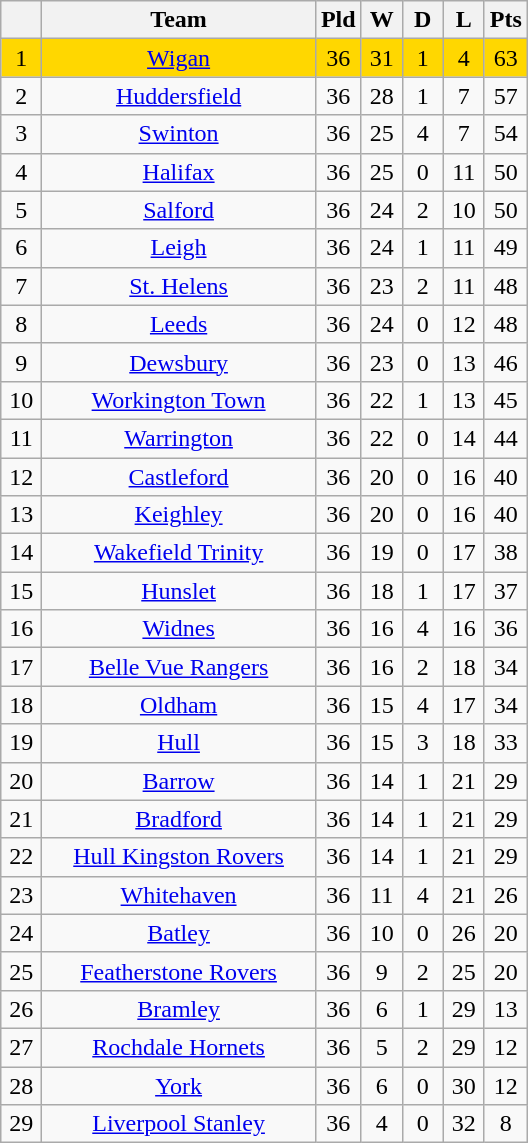<table class="wikitable" style="text-align:center;">
<tr>
<th style="width:20px;" abbr="Position"></th>
<th width=175>Team</th>
<th style="width:20px;" abbr="Played">Pld</th>
<th style="width:20px;" abbr="Won">W</th>
<th style="width:20px;" abbr="Drawn">D</th>
<th style="width:20px;" abbr="Lost">L</th>
<th style="width:20px;" abbr="Points">Pts</th>
</tr>
<tr style="text-align:center; background:gold;">
<td>1</td>
<td><a href='#'>Wigan</a></td>
<td>36</td>
<td>31</td>
<td>1</td>
<td>4</td>
<td>63</td>
</tr>
<tr style="text-align:center;">
<td>2</td>
<td><a href='#'>Huddersfield</a></td>
<td>36</td>
<td>28</td>
<td>1</td>
<td>7</td>
<td>57</td>
</tr>
<tr style="text-align:center;">
<td>3</td>
<td><a href='#'>Swinton</a></td>
<td>36</td>
<td>25</td>
<td>4</td>
<td>7</td>
<td>54</td>
</tr>
<tr style="text-align:center;">
<td>4</td>
<td><a href='#'>Halifax</a></td>
<td>36</td>
<td>25</td>
<td>0</td>
<td>11</td>
<td>50</td>
</tr>
<tr style="text-align:center;">
<td>5</td>
<td><a href='#'>Salford</a></td>
<td>36</td>
<td>24</td>
<td>2</td>
<td>10</td>
<td>50</td>
</tr>
<tr style="text-align:center;">
<td>6</td>
<td><a href='#'>Leigh</a></td>
<td>36</td>
<td>24</td>
<td>1</td>
<td>11</td>
<td>49</td>
</tr>
<tr style="text-align:center;">
<td>7</td>
<td><a href='#'>St. Helens</a></td>
<td>36</td>
<td>23</td>
<td>2</td>
<td>11</td>
<td>48</td>
</tr>
<tr style="text-align:center;">
<td>8</td>
<td><a href='#'>Leeds</a></td>
<td>36</td>
<td>24</td>
<td>0</td>
<td>12</td>
<td>48</td>
</tr>
<tr style="text-align:center;">
<td>9</td>
<td><a href='#'>Dewsbury</a></td>
<td>36</td>
<td>23</td>
<td>0</td>
<td>13</td>
<td>46</td>
</tr>
<tr style="text-align:center;">
<td>10</td>
<td><a href='#'>Workington Town</a></td>
<td>36</td>
<td>22</td>
<td>1</td>
<td>13</td>
<td>45</td>
</tr>
<tr style="text-align:center;">
<td>11</td>
<td><a href='#'>Warrington</a></td>
<td>36</td>
<td>22</td>
<td>0</td>
<td>14</td>
<td>44</td>
</tr>
<tr style="text-align:center;">
<td>12</td>
<td><a href='#'>Castleford</a></td>
<td>36</td>
<td>20</td>
<td>0</td>
<td>16</td>
<td>40</td>
</tr>
<tr style="text-align:center;">
<td>13</td>
<td><a href='#'>Keighley</a></td>
<td>36</td>
<td>20</td>
<td>0</td>
<td>16</td>
<td>40</td>
</tr>
<tr style="text-align:center;">
<td>14</td>
<td><a href='#'>Wakefield Trinity</a></td>
<td>36</td>
<td>19</td>
<td>0</td>
<td>17</td>
<td>38</td>
</tr>
<tr style="text-align:center;">
<td>15</td>
<td><a href='#'>Hunslet</a></td>
<td>36</td>
<td>18</td>
<td>1</td>
<td>17</td>
<td>37</td>
</tr>
<tr style="text-align:center;">
<td>16</td>
<td><a href='#'>Widnes</a></td>
<td>36</td>
<td>16</td>
<td>4</td>
<td>16</td>
<td>36</td>
</tr>
<tr style="text-align:center;">
<td>17</td>
<td><a href='#'>Belle Vue Rangers</a></td>
<td>36</td>
<td>16</td>
<td>2</td>
<td>18</td>
<td>34</td>
</tr>
<tr style="text-align:center;">
<td>18</td>
<td><a href='#'>Oldham</a></td>
<td>36</td>
<td>15</td>
<td>4</td>
<td>17</td>
<td>34</td>
</tr>
<tr style="text-align:center;">
<td>19</td>
<td><a href='#'>Hull</a></td>
<td>36</td>
<td>15</td>
<td>3</td>
<td>18</td>
<td>33</td>
</tr>
<tr style="text-align:center;">
<td>20</td>
<td><a href='#'>Barrow</a></td>
<td>36</td>
<td>14</td>
<td>1</td>
<td>21</td>
<td>29</td>
</tr>
<tr style="text-align:center;">
<td>21</td>
<td><a href='#'>Bradford</a></td>
<td>36</td>
<td>14</td>
<td>1</td>
<td>21</td>
<td>29</td>
</tr>
<tr style="text-align:center;">
<td>22</td>
<td><a href='#'>Hull Kingston Rovers</a></td>
<td>36</td>
<td>14</td>
<td>1</td>
<td>21</td>
<td>29</td>
</tr>
<tr style="text-align:center;">
<td>23</td>
<td><a href='#'>Whitehaven</a></td>
<td>36</td>
<td>11</td>
<td>4</td>
<td>21</td>
<td>26</td>
</tr>
<tr style="text-align:center;">
<td>24</td>
<td><a href='#'>Batley</a></td>
<td>36</td>
<td>10</td>
<td>0</td>
<td>26</td>
<td>20</td>
</tr>
<tr style="text-align:center;">
<td>25</td>
<td><a href='#'>Featherstone Rovers</a></td>
<td>36</td>
<td>9</td>
<td>2</td>
<td>25</td>
<td>20</td>
</tr>
<tr style="text-align:center;">
<td>26</td>
<td><a href='#'>Bramley</a></td>
<td>36</td>
<td>6</td>
<td>1</td>
<td>29</td>
<td>13</td>
</tr>
<tr style="text-align:center;">
<td>27</td>
<td><a href='#'>Rochdale Hornets</a></td>
<td>36</td>
<td>5</td>
<td>2</td>
<td>29</td>
<td>12</td>
</tr>
<tr style="text-align:center;">
<td>28</td>
<td><a href='#'>York</a></td>
<td>36</td>
<td>6</td>
<td>0</td>
<td>30</td>
<td>12</td>
</tr>
<tr style="text-align:center;">
<td>29</td>
<td><a href='#'>Liverpool Stanley</a></td>
<td>36</td>
<td>4</td>
<td>0</td>
<td>32</td>
<td>8</td>
</tr>
</table>
